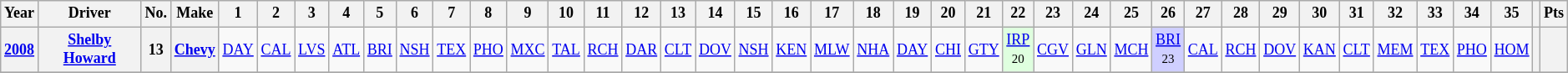<table class="wikitable" style="text-align:center; font-size:75%">
<tr>
<th>Year</th>
<th>Driver</th>
<th>No.</th>
<th>Make</th>
<th>1</th>
<th>2</th>
<th>3</th>
<th>4</th>
<th>5</th>
<th>6</th>
<th>7</th>
<th>8</th>
<th>9</th>
<th>10</th>
<th>11</th>
<th>12</th>
<th>13</th>
<th>14</th>
<th>15</th>
<th>16</th>
<th>17</th>
<th>18</th>
<th>19</th>
<th>20</th>
<th>21</th>
<th>22</th>
<th>23</th>
<th>24</th>
<th>25</th>
<th>26</th>
<th>27</th>
<th>28</th>
<th>29</th>
<th>30</th>
<th>31</th>
<th>32</th>
<th>33</th>
<th>34</th>
<th>35</th>
<th></th>
<th>Pts</th>
</tr>
<tr>
<th><a href='#'>2008</a></th>
<th><a href='#'>Shelby Howard</a></th>
<th>13</th>
<th><a href='#'>Chevy</a></th>
<td><a href='#'>DAY</a></td>
<td><a href='#'>CAL</a></td>
<td><a href='#'>LVS</a></td>
<td><a href='#'>ATL</a></td>
<td><a href='#'>BRI</a></td>
<td><a href='#'>NSH</a></td>
<td><a href='#'>TEX</a></td>
<td><a href='#'>PHO</a></td>
<td><a href='#'>MXC</a></td>
<td><a href='#'>TAL</a></td>
<td><a href='#'>RCH</a></td>
<td><a href='#'>DAR</a></td>
<td><a href='#'>CLT</a></td>
<td><a href='#'>DOV</a></td>
<td><a href='#'>NSH</a></td>
<td><a href='#'>KEN</a></td>
<td><a href='#'>MLW</a></td>
<td><a href='#'>NHA</a></td>
<td><a href='#'>DAY</a></td>
<td><a href='#'>CHI</a></td>
<td><a href='#'>GTY</a></td>
<td style="background:#DFFFDF;"><a href='#'>IRP</a><br><small>20</small></td>
<td><a href='#'>CGV</a></td>
<td><a href='#'>GLN</a></td>
<td><a href='#'>MCH</a></td>
<td style="background:#CFCFFF;"><a href='#'>BRI</a><br><small>23</small></td>
<td><a href='#'>CAL</a></td>
<td><a href='#'>RCH</a></td>
<td><a href='#'>DOV</a></td>
<td><a href='#'>KAN</a></td>
<td><a href='#'>CLT</a></td>
<td><a href='#'>MEM</a></td>
<td><a href='#'>TEX</a></td>
<td><a href='#'>PHO</a></td>
<td><a href='#'>HOM</a></td>
<th></th>
<th></th>
</tr>
<tr>
</tr>
</table>
